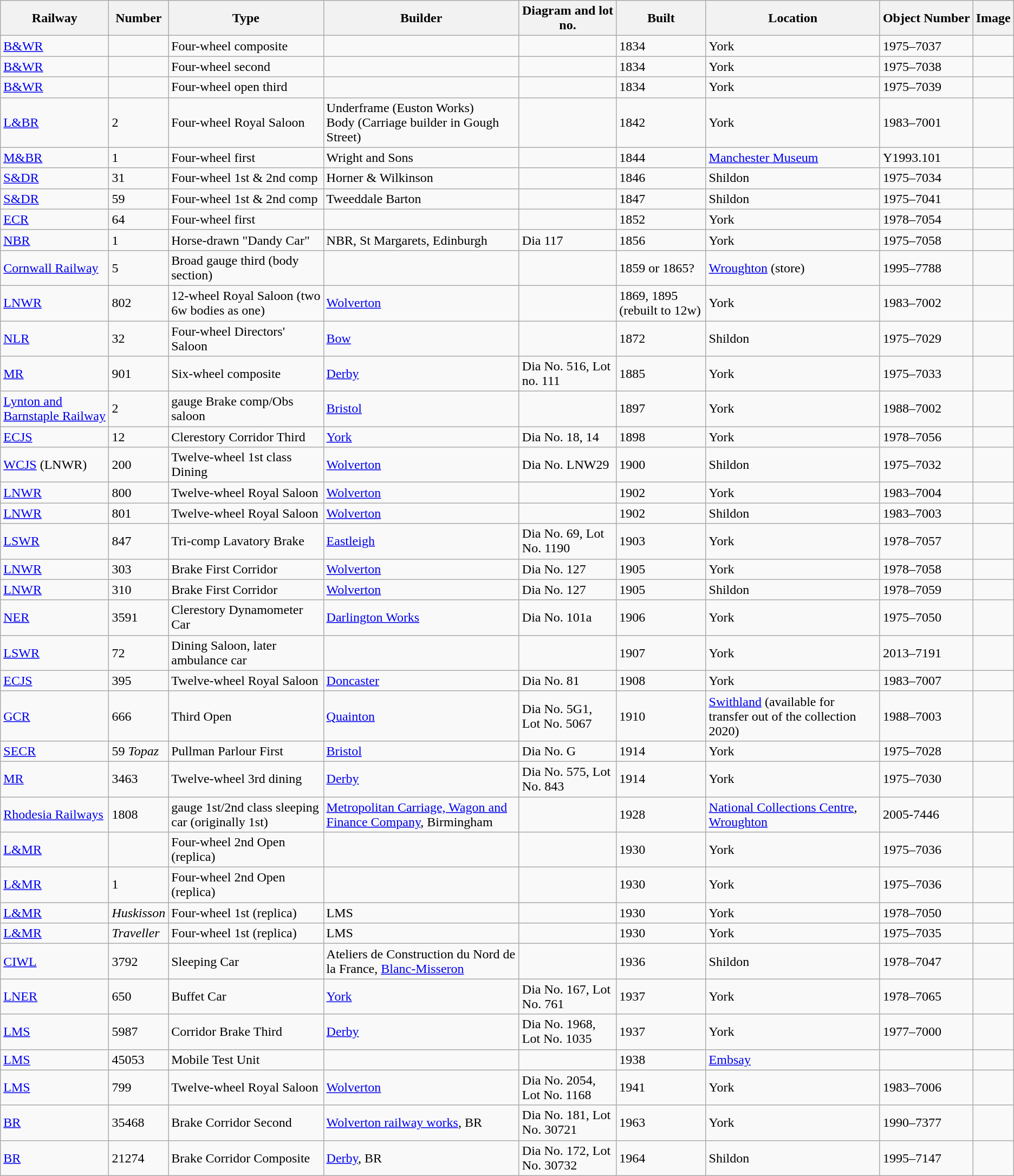<table class="wikitable sortable">
<tr>
<th>Railway</th>
<th>Number</th>
<th>Type</th>
<th>Builder</th>
<th>Diagram and lot no.</th>
<th>Built</th>
<th>Location</th>
<th>Object Number</th>
<th>Image</th>
</tr>
<tr>
<td><a href='#'>B&WR</a></td>
<td></td>
<td>Four-wheel composite</td>
<td></td>
<td></td>
<td>1834</td>
<td>York </td>
<td>1975–7037</td>
<td></td>
</tr>
<tr>
<td><a href='#'>B&WR</a></td>
<td></td>
<td>Four-wheel second</td>
<td></td>
<td></td>
<td>1834</td>
<td>York </td>
<td>1975–7038</td>
<td></td>
</tr>
<tr>
<td><a href='#'>B&WR</a></td>
<td></td>
<td>Four-wheel open third</td>
<td></td>
<td></td>
<td>1834</td>
<td>York </td>
<td>1975–7039</td>
<td></td>
</tr>
<tr>
<td><a href='#'>L&BR</a></td>
<td>2</td>
<td>Four-wheel Royal Saloon</td>
<td>Underframe (Euston Works)<br>Body (Carriage builder in Gough Street)</td>
<td></td>
<td>1842</td>
<td>York </td>
<td>1983–7001</td>
<td></td>
</tr>
<tr>
<td><a href='#'>M&BR</a></td>
<td>1</td>
<td>Four-wheel first</td>
<td>Wright and Sons</td>
<td></td>
<td>1844</td>
<td><a href='#'>Manchester Museum</a></td>
<td>Y1993.101</td>
<td></td>
</tr>
<tr>
<td><a href='#'>S&DR</a></td>
<td>31</td>
<td>Four-wheel 1st & 2nd comp</td>
<td>Horner & Wilkinson</td>
<td></td>
<td>1846</td>
<td>Shildon </td>
<td>1975–7034</td>
<td></td>
</tr>
<tr>
<td><a href='#'>S&DR</a></td>
<td>59</td>
<td>Four-wheel 1st & 2nd comp</td>
<td>Tweeddale Barton</td>
<td></td>
<td>1847</td>
<td>Shildon </td>
<td>1975–7041</td>
<td></td>
</tr>
<tr>
<td><a href='#'>ECR</a></td>
<td>64</td>
<td>Four-wheel first</td>
<td></td>
<td></td>
<td>1852</td>
<td>York </td>
<td>1978–7054</td>
<td></td>
</tr>
<tr>
<td><a href='#'>NBR</a></td>
<td>1</td>
<td>Horse-drawn "Dandy Car"</td>
<td>NBR, St Margarets, Edinburgh</td>
<td>Dia 117</td>
<td>1856</td>
<td>York </td>
<td>1975–7058</td>
<td></td>
</tr>
<tr>
<td><a href='#'>Cornwall Railway</a></td>
<td>5</td>
<td>Broad gauge third (body section)</td>
<td></td>
<td></td>
<td>1859 or 1865?</td>
<td><a href='#'>Wroughton</a> (store) </td>
<td>1995–7788</td>
<td></td>
</tr>
<tr>
<td><a href='#'>LNWR</a></td>
<td>802</td>
<td>12-wheel Royal Saloon (two 6w bodies as one)</td>
<td><a href='#'>Wolverton</a></td>
<td></td>
<td>1869, 1895 (rebuilt to 12w)</td>
<td>York </td>
<td>1983–7002</td>
<td></td>
</tr>
<tr>
<td><a href='#'>NLR</a></td>
<td>32</td>
<td>Four-wheel Directors' Saloon</td>
<td><a href='#'>Bow</a></td>
<td></td>
<td>1872</td>
<td>Shildon </td>
<td>1975–7029</td>
<td></td>
</tr>
<tr>
<td><a href='#'>MR</a></td>
<td>901</td>
<td>Six-wheel composite</td>
<td><a href='#'>Derby</a></td>
<td>Dia No. 516, Lot no. 111</td>
<td>1885</td>
<td>York </td>
<td>1975–7033</td>
<td></td>
</tr>
<tr>
<td><a href='#'>Lynton and Barnstaple Railway</a></td>
<td>2</td>
<td> gauge Brake comp/Obs saloon</td>
<td><a href='#'>Bristol</a></td>
<td></td>
<td>1897</td>
<td>York </td>
<td>1988–7002</td>
<td></td>
</tr>
<tr>
<td><a href='#'>ECJS</a></td>
<td>12</td>
<td>Clerestory Corridor Third</td>
<td><a href='#'>York</a></td>
<td>Dia No. 18, 14</td>
<td>1898</td>
<td>York </td>
<td>1978–7056</td>
<td></td>
</tr>
<tr>
<td><a href='#'>WCJS</a> (LNWR)</td>
<td>200</td>
<td>Twelve-wheel 1st class Dining</td>
<td><a href='#'>Wolverton</a></td>
<td>Dia No. LNW29</td>
<td>1900</td>
<td>Shildon </td>
<td>1975–7032</td>
<td></td>
</tr>
<tr>
<td><a href='#'>LNWR</a></td>
<td>800</td>
<td>Twelve-wheel Royal Saloon</td>
<td><a href='#'>Wolverton</a></td>
<td></td>
<td>1902</td>
<td>York </td>
<td>1983–7004</td>
<td></td>
</tr>
<tr>
<td><a href='#'>LNWR</a></td>
<td>801</td>
<td>Twelve-wheel Royal Saloon</td>
<td><a href='#'>Wolverton</a></td>
<td></td>
<td>1902</td>
<td>Shildon </td>
<td>1983–7003</td>
<td></td>
</tr>
<tr>
<td><a href='#'>LSWR</a></td>
<td>847</td>
<td>Tri-comp Lavatory Brake</td>
<td><a href='#'>Eastleigh</a></td>
<td>Dia No. 69, Lot No. 1190</td>
<td>1903</td>
<td>York </td>
<td>1978–7057</td>
<td></td>
</tr>
<tr>
<td><a href='#'>LNWR</a></td>
<td>303</td>
<td>Brake First Corridor</td>
<td><a href='#'>Wolverton</a></td>
<td>Dia No. 127</td>
<td>1905</td>
<td>York </td>
<td>1978–7058</td>
<td></td>
</tr>
<tr>
<td><a href='#'>LNWR</a></td>
<td>310</td>
<td>Brake First Corridor</td>
<td><a href='#'>Wolverton</a></td>
<td>Dia No. 127</td>
<td>1905</td>
<td>Shildon </td>
<td>1978–7059</td>
<td></td>
</tr>
<tr>
<td><a href='#'>NER</a></td>
<td>3591</td>
<td>Clerestory Dynamometer Car</td>
<td><a href='#'>Darlington Works</a></td>
<td>Dia No. 101a</td>
<td>1906</td>
<td>York </td>
<td>1975–7050</td>
<td></td>
</tr>
<tr>
<td><a href='#'>LSWR</a></td>
<td>72</td>
<td>Dining Saloon, later ambulance car</td>
<td></td>
<td></td>
<td>1907</td>
<td>York </td>
<td>2013–7191</td>
<td></td>
</tr>
<tr>
<td><a href='#'>ECJS</a></td>
<td>395</td>
<td>Twelve-wheel Royal Saloon</td>
<td><a href='#'>Doncaster</a></td>
<td>Dia No. 81</td>
<td>1908</td>
<td>York </td>
<td>1983–7007</td>
<td></td>
</tr>
<tr>
<td><a href='#'>GCR</a></td>
<td>666</td>
<td>Third Open</td>
<td><a href='#'>Quainton</a></td>
<td>Dia No. 5G1, Lot No. 5067</td>
<td>1910</td>
<td><a href='#'>Swithland</a> (available for transfer out of the collection 2020)</td>
<td>1988–7003</td>
<td></td>
</tr>
<tr>
<td><a href='#'>SECR</a></td>
<td>59 <em>Topaz</em></td>
<td>Pullman Parlour First</td>
<td><a href='#'>Bristol</a></td>
<td>Dia No. G</td>
<td>1914</td>
<td>York </td>
<td>1975–7028</td>
<td></td>
</tr>
<tr>
<td><a href='#'>MR</a></td>
<td>3463</td>
<td>Twelve-wheel 3rd dining</td>
<td><a href='#'>Derby</a></td>
<td>Dia No. 575, Lot No. 843</td>
<td>1914</td>
<td>York </td>
<td>1975–7030</td>
<td></td>
</tr>
<tr>
<td><a href='#'>Rhodesia Railways</a></td>
<td>1808</td>
<td> gauge 1st/2nd class sleeping car (originally 1st)</td>
<td><a href='#'>Metropolitan Carriage, Wagon and Finance Company</a>, Birmingham</td>
<td></td>
<td>1928</td>
<td><a href='#'>National Collections Centre</a>, <a href='#'>Wroughton</a></td>
<td>2005-7446</td>
<td></td>
</tr>
<tr>
<td><a href='#'>L&MR</a></td>
<td></td>
<td>Four-wheel 2nd Open (replica)</td>
<td></td>
<td></td>
<td>1930</td>
<td>York</td>
<td>1975–7036</td>
<td></td>
</tr>
<tr>
<td><a href='#'>L&MR</a></td>
<td>1</td>
<td>Four-wheel 2nd Open (replica)</td>
<td></td>
<td></td>
<td>1930</td>
<td>York </td>
<td>1975–7036</td>
<td></td>
</tr>
<tr>
<td><a href='#'>L&MR</a></td>
<td><em>Huskisson</em></td>
<td>Four-wheel 1st (replica)</td>
<td>LMS</td>
<td></td>
<td>1930</td>
<td>York </td>
<td>1978–7050</td>
<td></td>
</tr>
<tr>
<td><a href='#'>L&MR</a></td>
<td><em>Traveller</em></td>
<td>Four-wheel 1st (replica)</td>
<td>LMS</td>
<td></td>
<td>1930</td>
<td>York </td>
<td>1975–7035</td>
<td></td>
</tr>
<tr>
<td><a href='#'>CIWL</a></td>
<td>3792</td>
<td>Sleeping Car</td>
<td>Ateliers de Construction du Nord de la France, <a href='#'>Blanc-Misseron</a></td>
<td></td>
<td>1936</td>
<td>Shildon </td>
<td>1978–7047</td>
<td></td>
</tr>
<tr>
<td><a href='#'>LNER</a></td>
<td>650</td>
<td>Buffet Car</td>
<td><a href='#'>York</a></td>
<td>Dia No. 167, Lot No. 761</td>
<td>1937</td>
<td>York </td>
<td>1978–7065</td>
<td></td>
</tr>
<tr>
<td><a href='#'>LMS</a></td>
<td>5987</td>
<td>Corridor Brake Third</td>
<td><a href='#'>Derby</a></td>
<td>Dia No. 1968, Lot No. 1035</td>
<td>1937</td>
<td>York </td>
<td>1977–7000</td>
<td></td>
</tr>
<tr>
<td><a href='#'>LMS</a></td>
<td>45053</td>
<td>Mobile Test Unit</td>
<td></td>
<td></td>
<td>1938</td>
<td><a href='#'>Embsay</a></td>
<td></td>
<td></td>
</tr>
<tr>
<td><a href='#'>LMS</a></td>
<td>799</td>
<td>Twelve-wheel Royal Saloon</td>
<td><a href='#'>Wolverton</a></td>
<td>Dia No. 2054, Lot No. 1168</td>
<td>1941</td>
<td>York </td>
<td>1983–7006</td>
<td></td>
</tr>
<tr>
<td><a href='#'>BR</a></td>
<td>35468</td>
<td>Brake Corridor Second</td>
<td><a href='#'>Wolverton railway works</a>, BR</td>
<td>Dia No. 181, Lot No. 30721</td>
<td>1963</td>
<td>York </td>
<td>1990–7377</td>
<td></td>
</tr>
<tr>
<td><a href='#'>BR</a></td>
<td>21274</td>
<td>Brake Corridor Composite</td>
<td><a href='#'>Derby</a>, BR</td>
<td>Dia No. 172, Lot No. 30732</td>
<td>1964</td>
<td>Shildon </td>
<td>1995–7147</td>
<td></td>
</tr>
</table>
